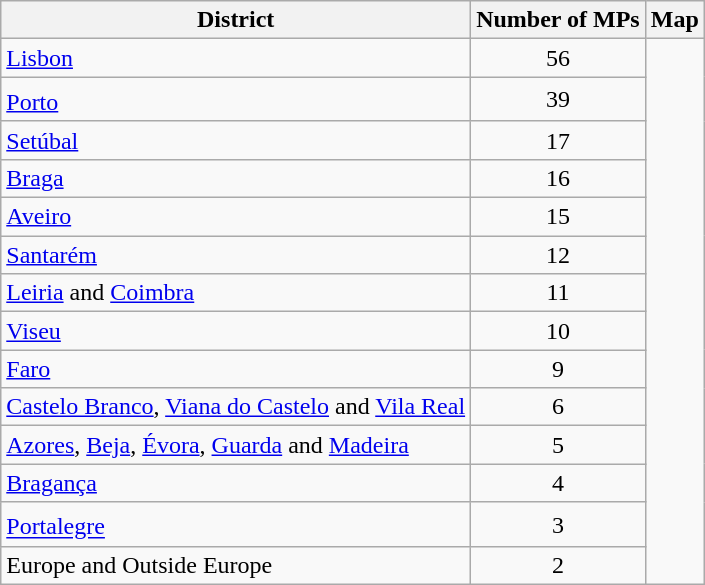<table class="wikitable">
<tr>
<th>District</th>
<th>Number of MPs</th>
<th>Map</th>
</tr>
<tr>
<td><a href='#'>Lisbon</a></td>
<td style="text-align:center;">56</td>
<td style="text-align:center;" rowspan="14"><br>





















</td>
</tr>
<tr>
<td><a href='#'>Porto</a><sup></sup></td>
<td style="text-align:center;">39</td>
</tr>
<tr>
<td><a href='#'>Setúbal</a></td>
<td style="text-align:center;">17</td>
</tr>
<tr>
<td><a href='#'>Braga</a></td>
<td style="text-align:center;">16</td>
</tr>
<tr>
<td><a href='#'>Aveiro</a></td>
<td style="text-align:center;">15</td>
</tr>
<tr>
<td><a href='#'>Santarém</a></td>
<td style="text-align:center;">12</td>
</tr>
<tr>
<td><a href='#'>Leiria</a> and <a href='#'>Coimbra</a></td>
<td style="text-align:center;">11</td>
</tr>
<tr>
<td><a href='#'>Viseu</a></td>
<td style="text-align:center;">10</td>
</tr>
<tr>
<td><a href='#'>Faro</a></td>
<td style="text-align:center;">9</td>
</tr>
<tr>
<td><a href='#'>Castelo Branco</a>, <a href='#'>Viana do Castelo</a> and <a href='#'>Vila Real</a></td>
<td style="text-align:center;">6</td>
</tr>
<tr>
<td><a href='#'>Azores</a>, <a href='#'>Beja</a>, <a href='#'>Évora</a>, <a href='#'>Guarda</a> and <a href='#'>Madeira</a></td>
<td style="text-align:center;">5</td>
</tr>
<tr>
<td><a href='#'>Bragança</a></td>
<td style="text-align:center;">4</td>
</tr>
<tr>
<td><a href='#'>Portalegre</a><sup></sup></td>
<td style="text-align:center;">3</td>
</tr>
<tr>
<td>Europe and Outside Europe</td>
<td style="text-align:center;">2</td>
</tr>
</table>
